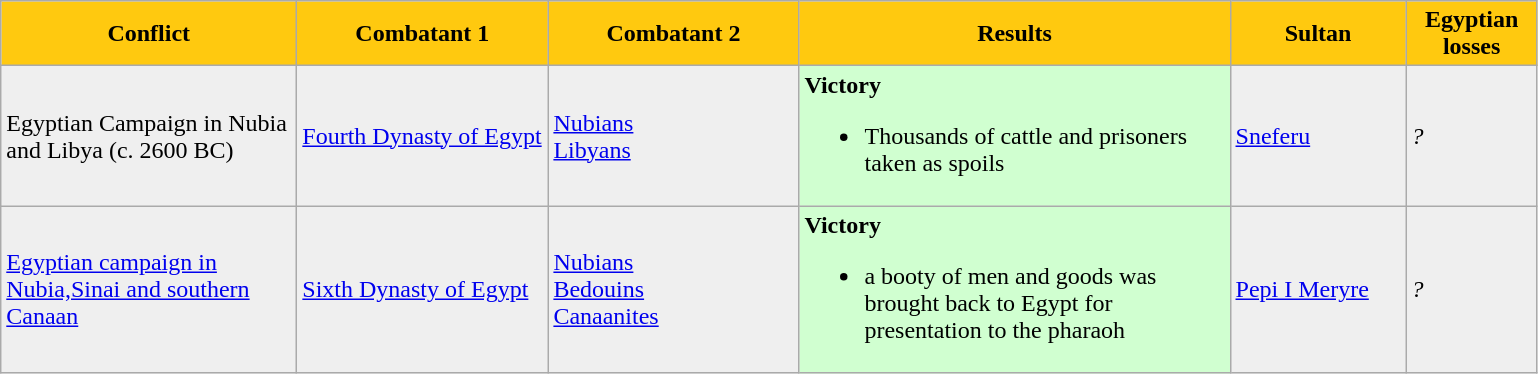<table class="wikitable">
<tr>
<th rowspan="1" style="background:#FFC90F" width="190px"><span>Conflict</span></th>
<th rowspan="1" style="background:#FFC90F" width="160px"><span>Combatant 1</span></th>
<th rowspan="1" style="background:#FFC90F" width="160px"><span>Combatant 2</span></th>
<th rowspan="1" style="background:#FFC90F" width="280px"><span>Results</span></th>
<th rowspan="1" style="background:#FFC90F" width="110px"><span>Sultan</span></th>
<th rowspan="1" style="background:#FFC90F" width="80px"><span>Egyptian<br>losses</span></th>
</tr>
<tr>
<td style="background:#efefef">Egyptian Campaign in Nubia and Libya (c. 2600 BC)</td>
<td style="background:#efefef"><a href='#'>Fourth Dynasty of Egypt</a></td>
<td style="background:#efefef"><a href='#'>Nubians</a><br><a href='#'>Libyans</a></td>
<td style="background:#D0FFD0"><strong>Victory</strong><br><ul><li>Thousands of cattle and prisoners taken as spoils</li></ul></td>
<td style="background:#efefef"><a href='#'>Sneferu</a></td>
<td style="background:#efefef"><em>?</em></td>
</tr>
<tr>
<td style="background:#efefef"><a href='#'>Egyptian campaign in Nubia,Sinai and southern Canaan</a></td>
<td style="background:#efefef"><a href='#'>Sixth Dynasty of Egypt</a></td>
<td style="background:#efefef"><a href='#'>Nubians</a><br><a href='#'>Bedouins</a><br><a href='#'>Canaanites</a></td>
<td style="background:#D0FFD0"><strong>Victory</strong><br><ul><li>a booty of men and goods was brought back to Egypt for presentation to the pharaoh</li></ul></td>
<td style="background:#efefef"><a href='#'>Pepi I Meryre</a></td>
<td style="background:#efefef"><em>?</em></td>
</tr>
</table>
